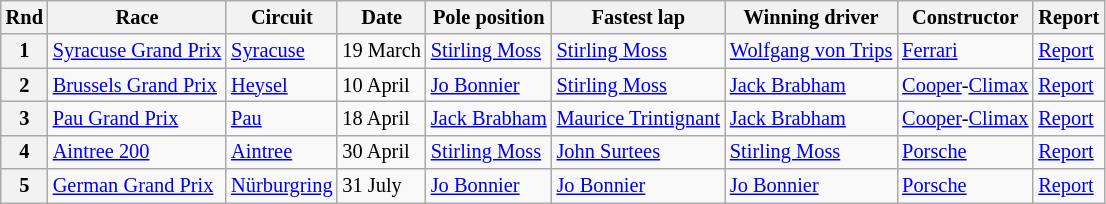<table class="wikitable" style="font-size:85%">
<tr>
<th>Rnd</th>
<th>Race</th>
<th>Circuit</th>
<th>Date</th>
<th>Pole position</th>
<th>Fastest lap</th>
<th>Winning driver</th>
<th>Constructor</th>
<th>Report</th>
</tr>
<tr>
<th>1</th>
<td> <a href='#'>Syracuse Grand Prix</a></td>
<td><a href='#'>Syracuse</a></td>
<td>19 March</td>
<td> <a href='#'>Stirling Moss</a></td>
<td> <a href='#'>Stirling Moss</a></td>
<td> <a href='#'>Wolfgang von Trips</a></td>
<td> <a href='#'>Ferrari</a></td>
<td><a href='#'>Report</a></td>
</tr>
<tr>
<th>2</th>
<td> <a href='#'>Brussels Grand Prix</a></td>
<td><a href='#'>Heysel</a></td>
<td>10 April</td>
<td> <a href='#'>Jo Bonnier</a></td>
<td> <a href='#'>Stirling Moss</a></td>
<td> <a href='#'>Jack Brabham</a></td>
<td> <a href='#'>Cooper</a>-<a href='#'>Climax</a></td>
<td><a href='#'>Report</a></td>
</tr>
<tr>
<th>3</th>
<td> <a href='#'>Pau Grand Prix</a></td>
<td><a href='#'>Pau</a></td>
<td>18 April</td>
<td> <a href='#'>Jack Brabham</a></td>
<td> <a href='#'>Maurice Trintignant</a></td>
<td> <a href='#'>Jack Brabham</a></td>
<td> <a href='#'>Cooper</a>-<a href='#'>Climax</a></td>
<td><a href='#'>Report</a></td>
</tr>
<tr>
<th>4</th>
<td> <a href='#'>Aintree 200</a></td>
<td><a href='#'>Aintree</a></td>
<td>30 April</td>
<td> <a href='#'>Stirling Moss</a></td>
<td> <a href='#'>John Surtees</a></td>
<td> <a href='#'>Stirling Moss</a></td>
<td> <a href='#'>Porsche</a></td>
<td><a href='#'>Report</a></td>
</tr>
<tr>
<th>5</th>
<td> <a href='#'>German Grand Prix</a></td>
<td><a href='#'>Nürburgring</a></td>
<td>31 July</td>
<td> <a href='#'>Jo Bonnier</a></td>
<td> <a href='#'>Jo Bonnier</a></td>
<td> <a href='#'>Jo Bonnier</a></td>
<td> <a href='#'>Porsche</a></td>
<td><a href='#'>Report</a></td>
</tr>
</table>
